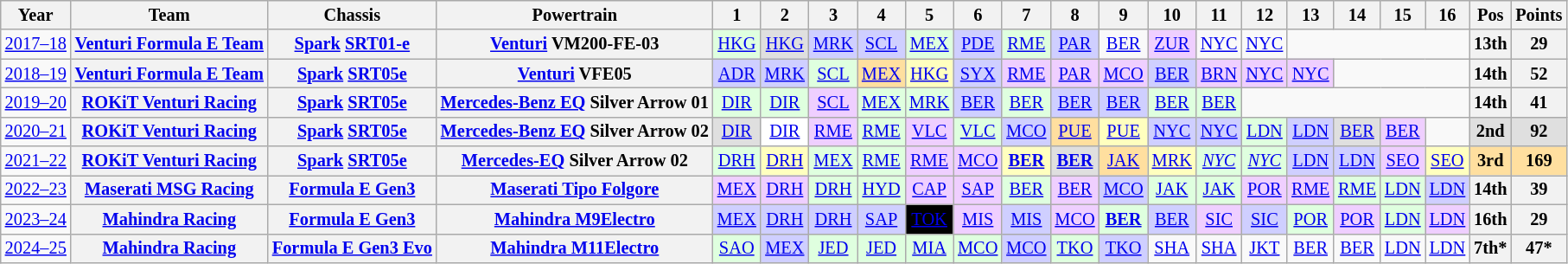<table class="wikitable" style="text-align:center; font-size:85%">
<tr>
<th>Year</th>
<th>Team</th>
<th>Chassis</th>
<th>Powertrain</th>
<th>1</th>
<th>2</th>
<th>3</th>
<th>4</th>
<th>5</th>
<th>6</th>
<th>7</th>
<th>8</th>
<th>9</th>
<th>10</th>
<th>11</th>
<th>12</th>
<th>13</th>
<th>14</th>
<th>15</th>
<th>16</th>
<th>Pos</th>
<th>Points</th>
</tr>
<tr>
<td nowrap><a href='#'>2017–18</a></td>
<th nowrap><a href='#'>Venturi Formula E Team</a></th>
<th nowrap><a href='#'>Spark</a> <a href='#'>SRT01-e</a></th>
<th nowrap><a href='#'>Venturi</a> VM200-FE-03</th>
<td style="background:#DFFFDF;"><a href='#'>HKG</a><br></td>
<td style="background:#DFDFDF;"><a href='#'>HKG</a><br></td>
<td style="background:#CFCFFF;"><a href='#'>MRK</a><br></td>
<td style="background:#CFCFFF;"><a href='#'>SCL</a><br></td>
<td style="background:#DFFFDF;"><a href='#'>MEX</a><br></td>
<td style="background:#CFCFFF;"><a href='#'>PDE</a><br></td>
<td style="background:#DFFFDF;"><a href='#'>RME</a><br></td>
<td style="background:#CFCFFF;"><a href='#'>PAR</a><br></td>
<td><a href='#'>BER</a></td>
<td style="background:#EFCFFF;"><a href='#'>ZUR</a><br></td>
<td><a href='#'>NYC</a></td>
<td><a href='#'>NYC</a></td>
<td colspan=4></td>
<th>13th</th>
<th>29</th>
</tr>
<tr>
<td nowrap><a href='#'>2018–19</a></td>
<th nowrap><a href='#'>Venturi Formula E Team</a></th>
<th nowrap><a href='#'>Spark</a> <a href='#'>SRT05e</a></th>
<th nowrap><a href='#'>Venturi</a> VFE05</th>
<td style="background:#CFCFFF;"><a href='#'>ADR</a><br></td>
<td style="background:#CFCFFF;"><a href='#'>MRK</a><br></td>
<td style="background:#DFFFDF;"><a href='#'>SCL</a><br></td>
<td style="background:#FFDF9F;"><a href='#'>MEX</a><br></td>
<td style="background:#FFFFBF;"><a href='#'>HKG</a><br></td>
<td style="background:#CFCFFF;"><a href='#'>SYX</a><br></td>
<td style="background:#EFCFFF;"><a href='#'>RME</a><br></td>
<td style="background:#EFCFFF;"><a href='#'>PAR</a><br></td>
<td style="background:#EFCFFF;"><a href='#'>MCO</a><br></td>
<td style="background:#CFCFFF;"><a href='#'>BER</a><br></td>
<td style="background:#EFCFFF;"><a href='#'>BRN</a><br></td>
<td style="background:#EFCFFF;"><a href='#'>NYC</a><br></td>
<td style="background:#EFCFFF;"><a href='#'>NYC</a><br></td>
<td colspan=3></td>
<th>14th</th>
<th>52</th>
</tr>
<tr>
<td nowrap><a href='#'>2019–20</a></td>
<th nowrap><a href='#'>ROKiT Venturi Racing</a></th>
<th nowrap><a href='#'>Spark</a> <a href='#'>SRT05e</a></th>
<th nowrap><a href='#'>Mercedes-Benz EQ</a> Silver Arrow 01</th>
<td style="background:#DFFFDF;"><a href='#'>DIR</a><br></td>
<td style="background:#DFFFDF;"><a href='#'>DIR</a><br></td>
<td style="background:#EFCFFF;"><a href='#'>SCL</a><br></td>
<td style="background:#DFFFDF;"><a href='#'>MEX</a><br></td>
<td style="background:#DFFFDF;"><a href='#'>MRK</a><br></td>
<td style="background:#CFCFFF;"><a href='#'>BER</a><br></td>
<td style="background:#DFFFDF;"><a href='#'>BER</a><br></td>
<td style="background:#CFCFFF;"><a href='#'>BER</a><br></td>
<td style="background:#CFCFFF;"><a href='#'>BER</a><br></td>
<td style="background:#DFFFDF;"><a href='#'>BER</a><br></td>
<td style="background:#DFFFDF;"><a href='#'>BER</a><br></td>
<td colspan=5></td>
<th>14th</th>
<th>41</th>
</tr>
<tr>
<td nowrap><a href='#'>2020–21</a></td>
<th nowrap><a href='#'>ROKiT Venturi Racing</a></th>
<th nowrap><a href='#'>Spark</a> <a href='#'>SRT05e</a></th>
<th nowrap><a href='#'>Mercedes-Benz EQ</a> Silver Arrow 02</th>
<td style="background:#DFDFDF;"><a href='#'>DIR</a><br></td>
<td style="background:#FFFFFF;"><a href='#'>DIR</a><br></td>
<td style="background:#EFCFFF;"><a href='#'>RME</a> <br></td>
<td style="background:#DFFFDF;"><a href='#'>RME</a><br></td>
<td style="background:#EFCFFF;"><a href='#'>VLC</a><br></td>
<td style="background:#DFFFDF;"><a href='#'>VLC</a><br></td>
<td style="background:#CFCFFF;"><a href='#'>MCO</a><br></td>
<td style="background:#FFDF9F;"><a href='#'>PUE</a><br></td>
<td style="background:#FFFFBF;"><a href='#'>PUE</a><br></td>
<td style="background:#CFCFFF;"><a href='#'>NYC</a><br></td>
<td style="background:#CFCFFF;"><a href='#'>NYC</a><br></td>
<td style="background:#DFFFDF;"><a href='#'>LDN</a><br></td>
<td style="background:#CFCFFF;"><a href='#'>LDN</a><br></td>
<td style="background:#DFDFDF;"><a href='#'>BER</a><br></td>
<td style="background:#EFCFFF;"><a href='#'>BER</a><br></td>
<td></td>
<th style="background:#DFDFDF;">2nd</th>
<th style="background:#DFDFDF;">92</th>
</tr>
<tr>
<td nowrap><a href='#'>2021–22</a></td>
<th nowrap><a href='#'>ROKiT Venturi Racing</a></th>
<th nowrap><a href='#'>Spark</a> <a href='#'>SRT05e</a></th>
<th nowrap><a href='#'>Mercedes-EQ</a> Silver Arrow 02</th>
<td style="background:#DFFFDF;"><a href='#'>DRH</a><br></td>
<td style="background:#FFFFBF;"><a href='#'>DRH</a><br></td>
<td style="background:#DFFFDF;"><a href='#'>MEX</a><br></td>
<td style="background:#DFFFDF;"><a href='#'>RME</a><br></td>
<td style="background:#EFCFFF;"><a href='#'>RME</a><br></td>
<td style="background:#EFCFFF;"><a href='#'>MCO</a><br></td>
<td style="background:#FFFFBF;"><strong><a href='#'>BER</a></strong><br></td>
<td style="background:#DFDFDF;"><strong><a href='#'>BER</a></strong><br></td>
<td style="background:#FFDF9F;"><a href='#'>JAK</a><br></td>
<td style="background:#FFFFBF;"><a href='#'>MRK</a><br></td>
<td style="background:#DFFFDF;"><em><a href='#'>NYC</a></em><br></td>
<td style="background:#DFFFDF;"><em><a href='#'>NYC</a></em><br></td>
<td style="background:#CFCFFF;"><a href='#'>LDN</a><br></td>
<td style="background:#CFCFFF;"><a href='#'>LDN</a><br></td>
<td style="background:#EFCFFF;"><a href='#'>SEO</a><br></td>
<td style="background:#FFFFBF;"><a href='#'>SEO</a><br></td>
<th style="background:#FFDF9F;">3rd</th>
<th style="background:#FFDF9F;">169</th>
</tr>
<tr>
<td nowrap><a href='#'>2022–23</a></td>
<th nowrap><a href='#'>Maserati MSG Racing</a></th>
<th nowrap><a href='#'>Formula E Gen3</a></th>
<th nowrap><a href='#'>Maserati Tipo Folgore</a></th>
<td style="background:#EFCFFF;"><a href='#'>MEX</a><br></td>
<td style="background:#EFCFFF;"><a href='#'>DRH</a><br></td>
<td style="background:#DFFFDF;"><a href='#'>DRH</a><br></td>
<td style="background:#DFFFDF;"><a href='#'>HYD</a><br></td>
<td style="background:#EFCFFF;"><a href='#'>CAP</a><br></td>
<td style="background:#EFCFFF;"><a href='#'>SAP</a><br></td>
<td style="background:#DFFFDF;"><a href='#'>BER</a><br></td>
<td style="background:#EFCFFF;"><a href='#'>BER</a><br></td>
<td style="background:#cfcfff;"><a href='#'>MCO</a><br></td>
<td style="background:#dfffdf;"><a href='#'>JAK</a><br></td>
<td style="background:#dfffdf;"><a href='#'>JAK</a><br></td>
<td style="background:#efcfff;"><a href='#'>POR</a><br></td>
<td style="background:#efcfff;"><a href='#'>RME</a><br></td>
<td style="background:#dfffdf;"><a href='#'>RME</a><br></td>
<td style="background:#DFFFDF;"><a href='#'>LDN</a><br></td>
<td style="background:#CFCFFF;"><a href='#'>LDN</a><br></td>
<th>14th</th>
<th>39</th>
</tr>
<tr>
<td nowrap><a href='#'>2023–24</a></td>
<th nowrap><a href='#'>Mahindra Racing</a></th>
<th nowrap><a href='#'>Formula E Gen3</a></th>
<th nowrap><a href='#'>Mahindra M9Electro</a></th>
<td style="background:#cfcfff;"><a href='#'>MEX</a><br></td>
<td style="background:#cfcfff;"><a href='#'>DRH</a><br></td>
<td style="background:#cfcfff;"><a href='#'>DRH</a><br></td>
<td style="background:#cfcfff;"><a href='#'>SAP</a><br></td>
<td style="background-color:#000000;color:white"><a href='#'><span>TOK</span></a><br></td>
<td style="background:#efcfff;"><a href='#'>MIS</a><br></td>
<td style="background:#cfcfff;"><a href='#'>MIS</a><br></td>
<td style="background:#efcfff;"><a href='#'>MCO</a><br></td>
<td style="background:#DFFFDF;"><strong><a href='#'>BER</a></strong><br></td>
<td style="background:#cfcfff;"><a href='#'>BER</a><br></td>
<td style="background:#EFCFFF;"><a href='#'>SIC</a><br></td>
<td style="background:#CFCFFF;"><a href='#'>SIC</a><br></td>
<td style="background:#DFFFDF;"><a href='#'>POR</a><br></td>
<td style="background:#EFCFFF;"><a href='#'>POR</a><br></td>
<td style="background:#DFFFDF;"><a href='#'>LDN</a><br></td>
<td style="background:#EFCFFF;"><a href='#'>LDN</a><br></td>
<th>16th</th>
<th>29</th>
</tr>
<tr>
<td nowrap><a href='#'>2024–25</a></td>
<th nowrap><a href='#'>Mahindra Racing</a></th>
<th nowrap><a href='#'>Formula E Gen3 Evo</a></th>
<th nowrap><a href='#'>Mahindra M11Electro</a></th>
<td style="background:#DFFFDF;"><a href='#'>SAO</a><br></td>
<td style="background:#CFCFFF;"><a href='#'>MEX</a><br></td>
<td style="background:#dfffdf;"><a href='#'>JED</a><br></td>
<td style="background:#dfffdf;"><a href='#'>JED</a><br></td>
<td style="background:#dfffdf;"><a href='#'>MIA</a><br></td>
<td style="background:#dfffdf;"><a href='#'>MCO</a><br> </td>
<td style="background:#CFCFFF;"><a href='#'>MCO</a><br> </td>
<td style="background:#dfffdf;"><a href='#'>TKO</a><br> </td>
<td style="background:#CFCFFF;"><a href='#'>TKO</a><br> </td>
<td><a href='#'>SHA</a></td>
<td><a href='#'>SHA</a></td>
<td><a href='#'>JKT</a></td>
<td><a href='#'>BER</a></td>
<td><a href='#'>BER</a></td>
<td><a href='#'>LDN</a></td>
<td><a href='#'>LDN</a></td>
<th>7th*</th>
<th>47*</th>
</tr>
</table>
